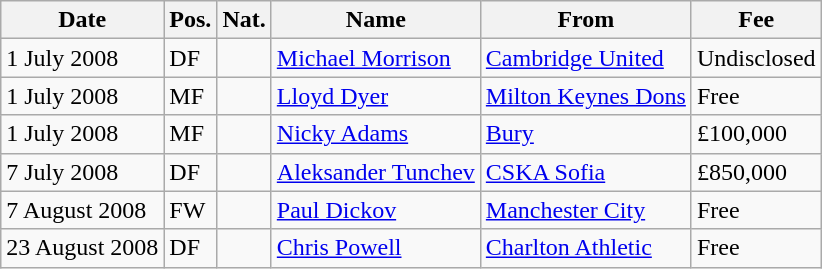<table class="wikitable">
<tr>
<th>Date</th>
<th>Pos.</th>
<th>Nat.</th>
<th>Name</th>
<th>From</th>
<th>Fee</th>
</tr>
<tr>
<td>1 July 2008</td>
<td>DF</td>
<td></td>
<td><a href='#'>Michael Morrison</a></td>
<td> <a href='#'>Cambridge United</a></td>
<td>Undisclosed</td>
</tr>
<tr>
<td>1 July 2008</td>
<td>MF</td>
<td></td>
<td><a href='#'>Lloyd Dyer</a></td>
<td> <a href='#'>Milton Keynes Dons</a></td>
<td>Free</td>
</tr>
<tr>
<td>1 July 2008</td>
<td>MF</td>
<td></td>
<td><a href='#'>Nicky Adams</a></td>
<td> <a href='#'>Bury</a></td>
<td>£100,000</td>
</tr>
<tr>
<td>7 July 2008</td>
<td>DF</td>
<td></td>
<td><a href='#'>Aleksander Tunchev</a></td>
<td> <a href='#'>CSKA Sofia</a></td>
<td>£850,000</td>
</tr>
<tr>
<td>7 August 2008</td>
<td>FW</td>
<td></td>
<td><a href='#'>Paul Dickov</a></td>
<td> <a href='#'>Manchester City</a></td>
<td>Free</td>
</tr>
<tr>
<td>23 August 2008</td>
<td>DF</td>
<td></td>
<td><a href='#'>Chris Powell</a></td>
<td> <a href='#'>Charlton Athletic</a></td>
<td>Free</td>
</tr>
</table>
